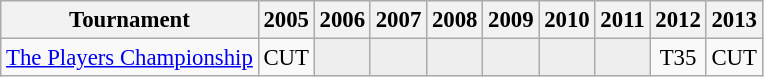<table class="wikitable" style="font-size:95%;text-align:center;">
<tr>
<th>Tournament</th>
<th>2005</th>
<th>2006</th>
<th>2007</th>
<th>2008</th>
<th>2009</th>
<th>2010</th>
<th>2011</th>
<th>2012</th>
<th>2013</th>
</tr>
<tr>
<td align=left><a href='#'>The Players Championship</a></td>
<td>CUT</td>
<td style="background:#eeeeee;"></td>
<td style="background:#eeeeee;"></td>
<td style="background:#eeeeee;"></td>
<td style="background:#eeeeee;"></td>
<td style="background:#eeeeee;"></td>
<td style="background:#eeeeee;"></td>
<td>T35</td>
<td>CUT</td>
</tr>
</table>
